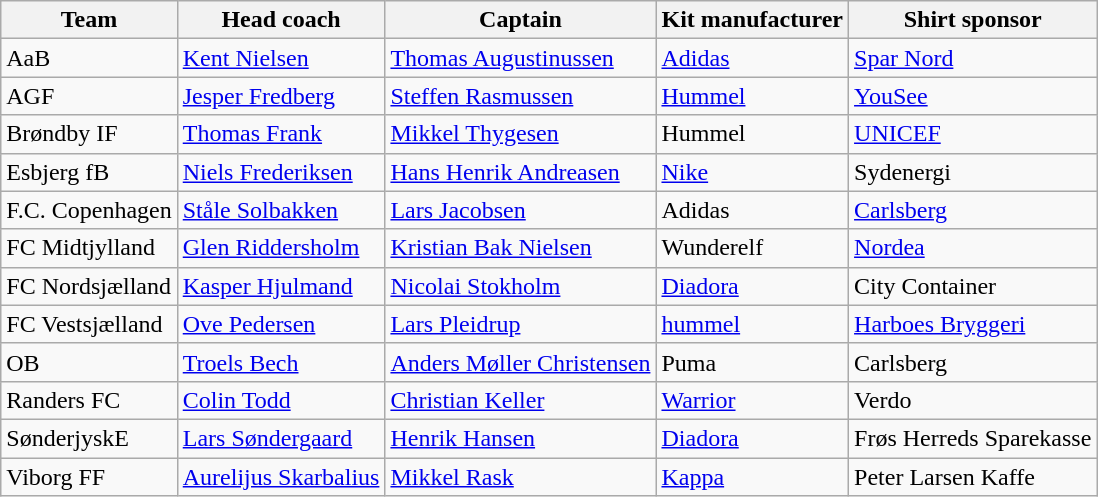<table class="wikitable sortable" style="text-align: left;">
<tr>
<th>Team</th>
<th>Head coach</th>
<th>Captain</th>
<th>Kit manufacturer</th>
<th>Shirt sponsor</th>
</tr>
<tr>
<td>AaB</td>
<td> <a href='#'>Kent Nielsen</a></td>
<td> <a href='#'>Thomas Augustinussen</a></td>
<td><a href='#'>Adidas</a></td>
<td><a href='#'>Spar Nord</a></td>
</tr>
<tr>
<td>AGF</td>
<td> <a href='#'>Jesper Fredberg</a></td>
<td> <a href='#'>Steffen Rasmussen</a></td>
<td><a href='#'>Hummel</a></td>
<td><a href='#'>YouSee</a></td>
</tr>
<tr>
<td>Brøndby IF</td>
<td> <a href='#'>Thomas Frank</a></td>
<td> <a href='#'>Mikkel Thygesen</a></td>
<td>Hummel</td>
<td><a href='#'>UNICEF</a></td>
</tr>
<tr>
<td>Esbjerg fB</td>
<td> <a href='#'>Niels Frederiksen</a></td>
<td> <a href='#'>Hans Henrik Andreasen</a></td>
<td><a href='#'>Nike</a></td>
<td>Sydenergi</td>
</tr>
<tr>
<td>F.C. Copenhagen</td>
<td> <a href='#'>Ståle Solbakken</a></td>
<td> <a href='#'>Lars Jacobsen</a></td>
<td>Adidas</td>
<td><a href='#'>Carlsberg</a></td>
</tr>
<tr>
<td>FC Midtjylland</td>
<td> <a href='#'>Glen Riddersholm</a></td>
<td> <a href='#'>Kristian Bak Nielsen</a></td>
<td>Wunderelf</td>
<td><a href='#'>Nordea</a></td>
</tr>
<tr>
<td>FC Nordsjælland</td>
<td> <a href='#'>Kasper Hjulmand</a></td>
<td> <a href='#'>Nicolai Stokholm</a></td>
<td><a href='#'>Diadora</a></td>
<td>City Container</td>
</tr>
<tr>
<td>FC Vestsjælland</td>
<td> <a href='#'>Ove Pedersen</a></td>
<td> <a href='#'>Lars Pleidrup</a></td>
<td><a href='#'>hummel</a></td>
<td><a href='#'>Harboes Bryggeri</a></td>
</tr>
<tr>
<td>OB</td>
<td> <a href='#'>Troels Bech</a></td>
<td> <a href='#'>Anders Møller Christensen</a></td>
<td>Puma</td>
<td>Carlsberg</td>
</tr>
<tr>
<td>Randers FC</td>
<td> <a href='#'>Colin Todd</a></td>
<td> <a href='#'>Christian Keller</a></td>
<td><a href='#'>Warrior</a></td>
<td>Verdo</td>
</tr>
<tr>
<td>SønderjyskE</td>
<td> <a href='#'>Lars Søndergaard</a></td>
<td> <a href='#'>Henrik Hansen</a></td>
<td><a href='#'>Diadora</a></td>
<td>Frøs Herreds Sparekasse</td>
</tr>
<tr>
<td>Viborg FF</td>
<td> <a href='#'>Aurelijus Skarbalius</a></td>
<td> <a href='#'>Mikkel Rask</a></td>
<td><a href='#'>Kappa</a></td>
<td>Peter Larsen Kaffe</td>
</tr>
</table>
